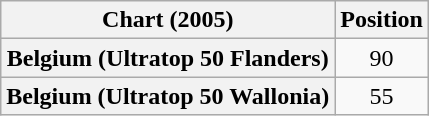<table class="wikitable sortable plainrowheaders">
<tr>
<th scope="col">Chart (2005)</th>
<th scope="col">Position</th>
</tr>
<tr>
<th scope="row">Belgium (Ultratop 50 Flanders)</th>
<td style="text-align:center;">90</td>
</tr>
<tr>
<th scope="row">Belgium (Ultratop 50 Wallonia)</th>
<td style="text-align:center;">55</td>
</tr>
</table>
